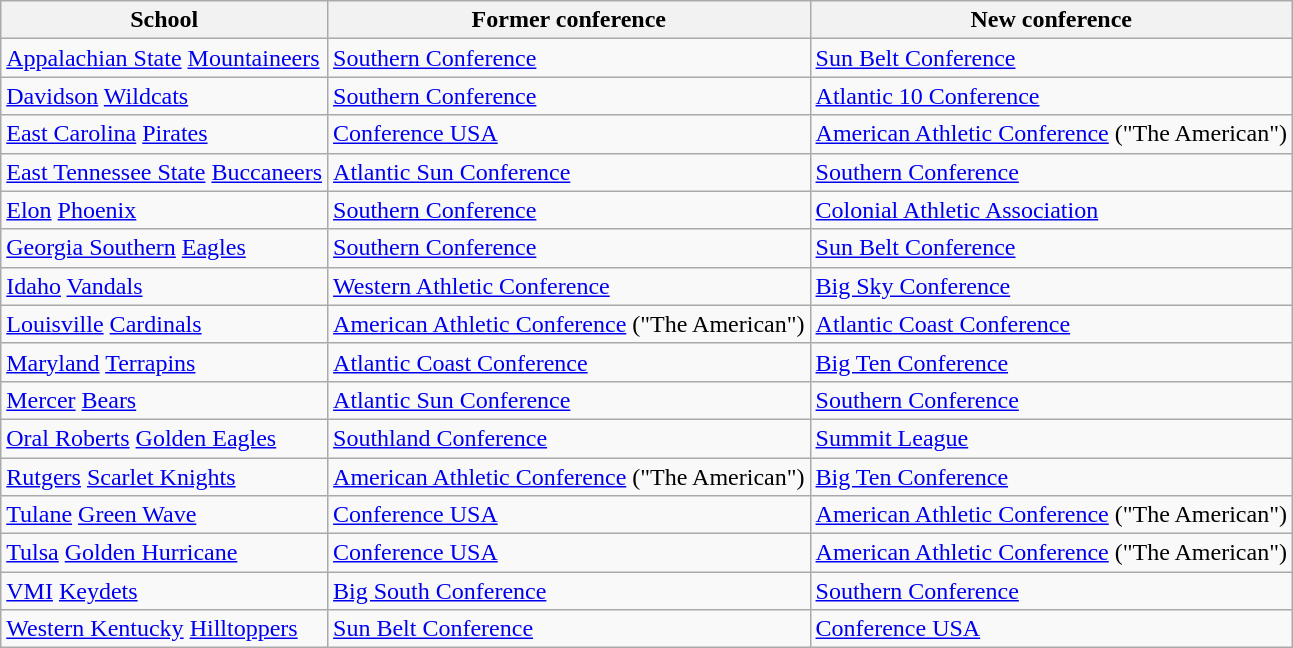<table class="wikitable sortable">
<tr>
<th>School</th>
<th>Former conference</th>
<th>New conference</th>
</tr>
<tr>
<td><a href='#'>Appalachian State</a> <a href='#'>Mountaineers</a></td>
<td><a href='#'>Southern Conference</a></td>
<td><a href='#'>Sun Belt Conference</a></td>
</tr>
<tr>
<td><a href='#'>Davidson</a> <a href='#'>Wildcats</a></td>
<td><a href='#'>Southern Conference</a></td>
<td><a href='#'>Atlantic 10 Conference</a></td>
</tr>
<tr>
<td><a href='#'>East Carolina</a> <a href='#'>Pirates</a></td>
<td><a href='#'>Conference USA</a></td>
<td><a href='#'>American Athletic Conference</a> ("The American")</td>
</tr>
<tr>
<td><a href='#'>East Tennessee State</a> <a href='#'>Buccaneers</a></td>
<td><a href='#'>Atlantic Sun Conference</a></td>
<td><a href='#'>Southern Conference</a></td>
</tr>
<tr>
<td><a href='#'>Elon</a> <a href='#'>Phoenix</a></td>
<td><a href='#'>Southern Conference</a></td>
<td><a href='#'>Colonial Athletic Association</a></td>
</tr>
<tr>
<td><a href='#'>Georgia Southern</a> <a href='#'>Eagles</a></td>
<td><a href='#'>Southern Conference</a></td>
<td><a href='#'>Sun Belt Conference</a></td>
</tr>
<tr>
<td><a href='#'>Idaho</a> <a href='#'>Vandals</a></td>
<td><a href='#'>Western Athletic Conference</a></td>
<td><a href='#'>Big Sky Conference</a></td>
</tr>
<tr>
<td><a href='#'>Louisville</a> <a href='#'>Cardinals</a></td>
<td><a href='#'>American Athletic Conference</a> ("The American")</td>
<td><a href='#'>Atlantic Coast Conference</a></td>
</tr>
<tr>
<td><a href='#'>Maryland</a> <a href='#'>Terrapins</a></td>
<td><a href='#'>Atlantic Coast Conference</a></td>
<td><a href='#'>Big Ten Conference</a></td>
</tr>
<tr>
<td><a href='#'>Mercer</a> <a href='#'>Bears</a></td>
<td><a href='#'>Atlantic Sun Conference</a></td>
<td><a href='#'>Southern Conference</a></td>
</tr>
<tr>
<td><a href='#'>Oral Roberts</a> <a href='#'>Golden Eagles</a></td>
<td><a href='#'>Southland Conference</a></td>
<td><a href='#'>Summit League</a></td>
</tr>
<tr>
<td><a href='#'>Rutgers</a> <a href='#'>Scarlet Knights</a></td>
<td><a href='#'>American Athletic Conference</a> ("The American")</td>
<td><a href='#'>Big Ten Conference</a></td>
</tr>
<tr>
<td><a href='#'>Tulane</a> <a href='#'>Green Wave</a></td>
<td><a href='#'>Conference USA</a></td>
<td><a href='#'>American Athletic Conference</a> ("The American")</td>
</tr>
<tr>
<td><a href='#'>Tulsa</a> <a href='#'>Golden Hurricane</a></td>
<td><a href='#'>Conference USA</a></td>
<td><a href='#'>American Athletic Conference</a> ("The American")</td>
</tr>
<tr>
<td><a href='#'>VMI</a> <a href='#'>Keydets</a></td>
<td><a href='#'>Big South Conference</a></td>
<td><a href='#'>Southern Conference</a></td>
</tr>
<tr>
<td><a href='#'>Western Kentucky</a> <a href='#'>Hilltoppers</a></td>
<td><a href='#'>Sun Belt Conference</a></td>
<td><a href='#'>Conference USA</a></td>
</tr>
</table>
